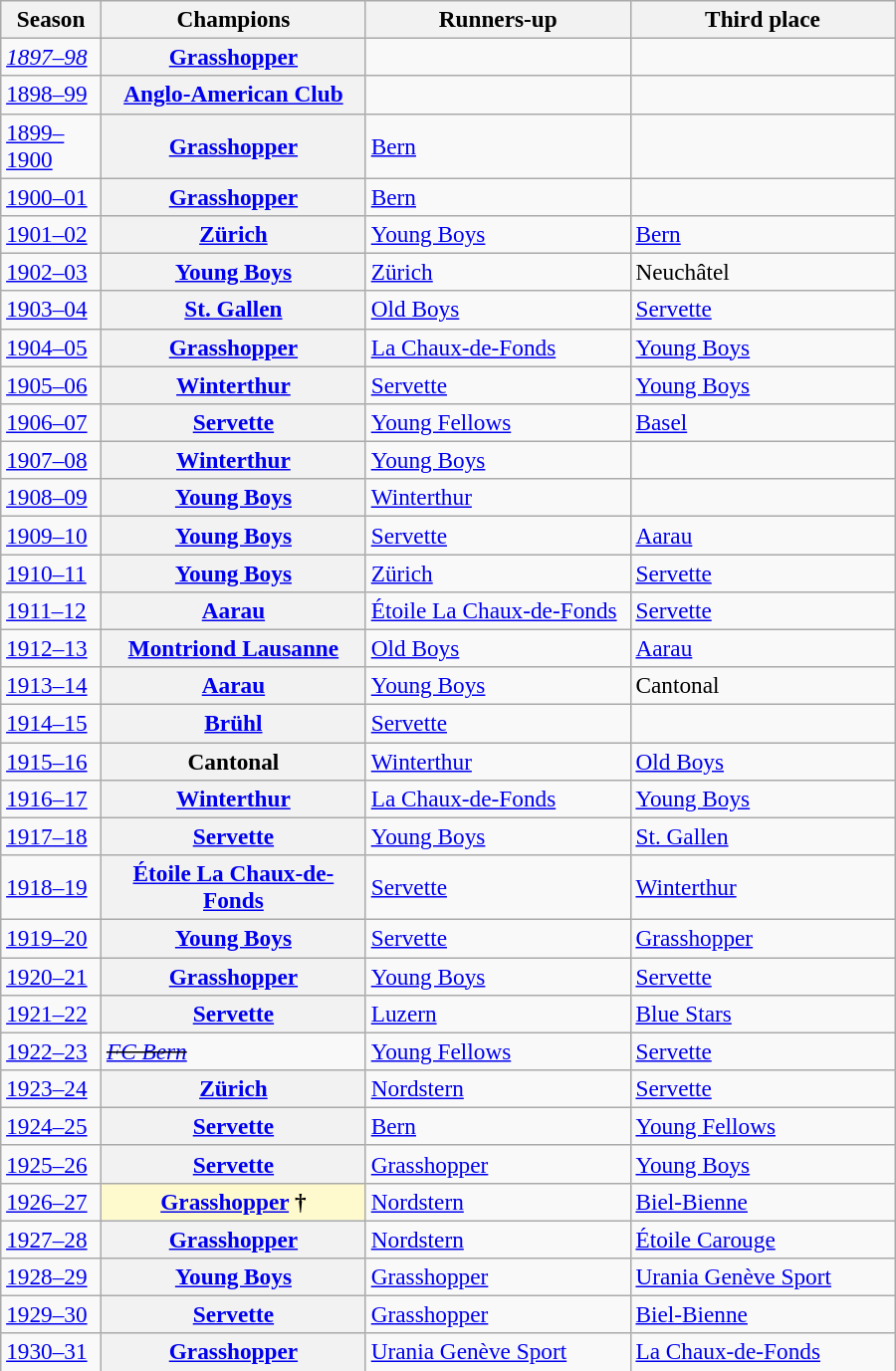<table class="wikitable sortable plainrowheaders" style="font-size:97%;">
<tr>
<th scope="col" width=60>Season</th>
<th scope="col" width=170>Champions </th>
<th scope="col" width=170>Runners-up</th>
<th scope="col" width=170>Third place</th>
</tr>
<tr>
<td align=left><em><a href='#'>1897–98</a></em></td>
<th scope="row"><a href='#'>Grasshopper</a> </th>
<td></td>
<td></td>
</tr>
<tr>
<td align=left><a href='#'>1898–99</a></td>
<th scope="row"><a href='#'>Anglo-American Club</a> </th>
<td></td>
<td></td>
</tr>
<tr>
<td align=left><a href='#'>1899–1900</a></td>
<th scope="row"><a href='#'>Grasshopper</a> </th>
<td><a href='#'>Bern</a></td>
<td></td>
</tr>
<tr>
<td align=left><a href='#'>1900–01</a></td>
<th scope="row"><a href='#'>Grasshopper</a> </th>
<td><a href='#'>Bern</a></td>
<td></td>
</tr>
<tr>
<td align=left><a href='#'>1901–02</a></td>
<th scope="row"><a href='#'>Zürich</a> </th>
<td><a href='#'>Young Boys</a></td>
<td><a href='#'>Bern</a></td>
</tr>
<tr>
<td align=left><a href='#'>1902–03</a></td>
<th scope="row"><a href='#'>Young Boys</a> </th>
<td><a href='#'>Zürich</a></td>
<td>Neuchâtel</td>
</tr>
<tr>
<td align=left><a href='#'>1903–04</a></td>
<th scope="row"><a href='#'>St. Gallen</a> </th>
<td><a href='#'>Old Boys</a></td>
<td><a href='#'>Servette</a></td>
</tr>
<tr>
<td align=left><a href='#'>1904–05</a></td>
<th scope="row"><a href='#'>Grasshopper</a> </th>
<td><a href='#'>La Chaux-de-Fonds</a></td>
<td><a href='#'>Young Boys</a></td>
</tr>
<tr>
<td align=left><a href='#'>1905–06</a></td>
<th scope="row"><a href='#'>Winterthur</a> </th>
<td><a href='#'>Servette</a></td>
<td><a href='#'>Young Boys</a></td>
</tr>
<tr>
<td align=left><a href='#'>1906–07</a></td>
<th scope="row"><a href='#'>Servette</a> </th>
<td><a href='#'>Young Fellows</a></td>
<td><a href='#'>Basel</a></td>
</tr>
<tr>
<td align=left><a href='#'>1907–08</a></td>
<th scope="row"><a href='#'>Winterthur</a> </th>
<td><a href='#'>Young Boys</a></td>
<td></td>
</tr>
<tr>
<td align=left><a href='#'>1908–09</a></td>
<th scope="row"><a href='#'>Young Boys</a> </th>
<td><a href='#'>Winterthur</a></td>
<td></td>
</tr>
<tr>
<td align=left><a href='#'>1909–10</a></td>
<th scope="row"><a href='#'>Young Boys</a> </th>
<td><a href='#'>Servette</a></td>
<td><a href='#'>Aarau</a></td>
</tr>
<tr>
<td align=left><a href='#'>1910–11</a></td>
<th scope="row"><a href='#'>Young Boys</a> </th>
<td><a href='#'>Zürich</a></td>
<td><a href='#'>Servette</a></td>
</tr>
<tr>
<td align=left><a href='#'>1911–12</a></td>
<th scope="row"><a href='#'>Aarau</a> </th>
<td><a href='#'>Étoile La Chaux-de-Fonds</a></td>
<td><a href='#'>Servette</a></td>
</tr>
<tr>
<td align=left><a href='#'>1912–13</a></td>
<th scope="row"><a href='#'>Montriond Lausanne</a> </th>
<td><a href='#'>Old Boys</a></td>
<td><a href='#'>Aarau</a></td>
</tr>
<tr>
<td align=left><a href='#'>1913–14</a></td>
<th scope="row"><a href='#'>Aarau</a> </th>
<td><a href='#'>Young Boys</a></td>
<td>Cantonal</td>
</tr>
<tr>
<td align=left><a href='#'>1914–15</a></td>
<th scope="row"><a href='#'>Brühl</a> </th>
<td><a href='#'>Servette</a></td>
<td></td>
</tr>
<tr>
<td align=left><a href='#'>1915–16</a></td>
<th scope="row">Cantonal </th>
<td><a href='#'>Winterthur</a></td>
<td><a href='#'>Old Boys</a></td>
</tr>
<tr>
<td align=left><a href='#'>1916–17</a></td>
<th scope="row"><a href='#'>Winterthur</a> </th>
<td><a href='#'>La Chaux-de-Fonds</a></td>
<td><a href='#'>Young Boys</a></td>
</tr>
<tr>
<td align=left><a href='#'>1917–18</a></td>
<th scope="row"><a href='#'>Servette</a> </th>
<td><a href='#'>Young Boys</a></td>
<td><a href='#'>St. Gallen</a></td>
</tr>
<tr>
<td align=left><a href='#'>1918–19</a></td>
<th scope="row"><a href='#'>Étoile La Chaux-de-Fonds</a> </th>
<td><a href='#'>Servette</a></td>
<td><a href='#'>Winterthur</a></td>
</tr>
<tr>
<td align=left><a href='#'>1919–20</a></td>
<th scope="row"><a href='#'>Young Boys</a> </th>
<td><a href='#'>Servette</a></td>
<td><a href='#'>Grasshopper</a></td>
</tr>
<tr>
<td align=left><a href='#'>1920–21</a></td>
<th scope="row"><a href='#'>Grasshopper</a> </th>
<td><a href='#'>Young Boys</a></td>
<td><a href='#'>Servette</a></td>
</tr>
<tr>
<td align=left><a href='#'>1921–22</a></td>
<th scope="row"><a href='#'>Servette</a> </th>
<td><a href='#'>Luzern</a></td>
<td><a href='#'>Blue Stars</a></td>
</tr>
<tr>
<td align=left><a href='#'>1922–23</a></td>
<td><s><em><a href='#'>FC Bern</a></em></s></td>
<td><a href='#'>Young Fellows</a></td>
<td><a href='#'>Servette</a></td>
</tr>
<tr>
<td align=left><a href='#'>1923–24</a></td>
<th scope="row"><a href='#'>Zürich</a> </th>
<td><a href='#'>Nordstern</a></td>
<td><a href='#'>Servette</a></td>
</tr>
<tr>
<td align=left><a href='#'>1924–25</a></td>
<th scope="row"><a href='#'>Servette</a> </th>
<td><a href='#'>Bern</a></td>
<td><a href='#'>Young Fellows</a></td>
</tr>
<tr>
<td align=left><a href='#'>1925–26</a></td>
<th scope="row"><a href='#'>Servette</a> </th>
<td><a href='#'>Grasshopper</a></td>
<td><a href='#'>Young Boys</a></td>
</tr>
<tr>
<td align=left><a href='#'>1926–27</a></td>
<th scope="row" style="background-color:#FFFACD"><a href='#'>Grasshopper</a>  †</th>
<td><a href='#'>Nordstern</a></td>
<td><a href='#'>Biel-Bienne</a></td>
</tr>
<tr>
<td align=left><a href='#'>1927–28</a></td>
<th scope="row"><a href='#'>Grasshopper</a> </th>
<td><a href='#'>Nordstern</a></td>
<td><a href='#'>Étoile Carouge</a></td>
</tr>
<tr>
<td align=left><a href='#'>1928–29</a></td>
<th scope="row"><a href='#'>Young Boys</a> </th>
<td><a href='#'>Grasshopper</a></td>
<td><a href='#'>Urania Genève Sport</a></td>
</tr>
<tr>
<td align=left><a href='#'>1929–30</a></td>
<th scope="row"><a href='#'>Servette</a> </th>
<td><a href='#'>Grasshopper</a></td>
<td><a href='#'>Biel-Bienne</a></td>
</tr>
<tr>
<td align=left><a href='#'>1930–31</a></td>
<th scope="row"><a href='#'>Grasshopper</a> </th>
<td><a href='#'>Urania Genève Sport</a></td>
<td><a href='#'>La Chaux-de-Fonds</a></td>
</tr>
<tr>
</tr>
</table>
